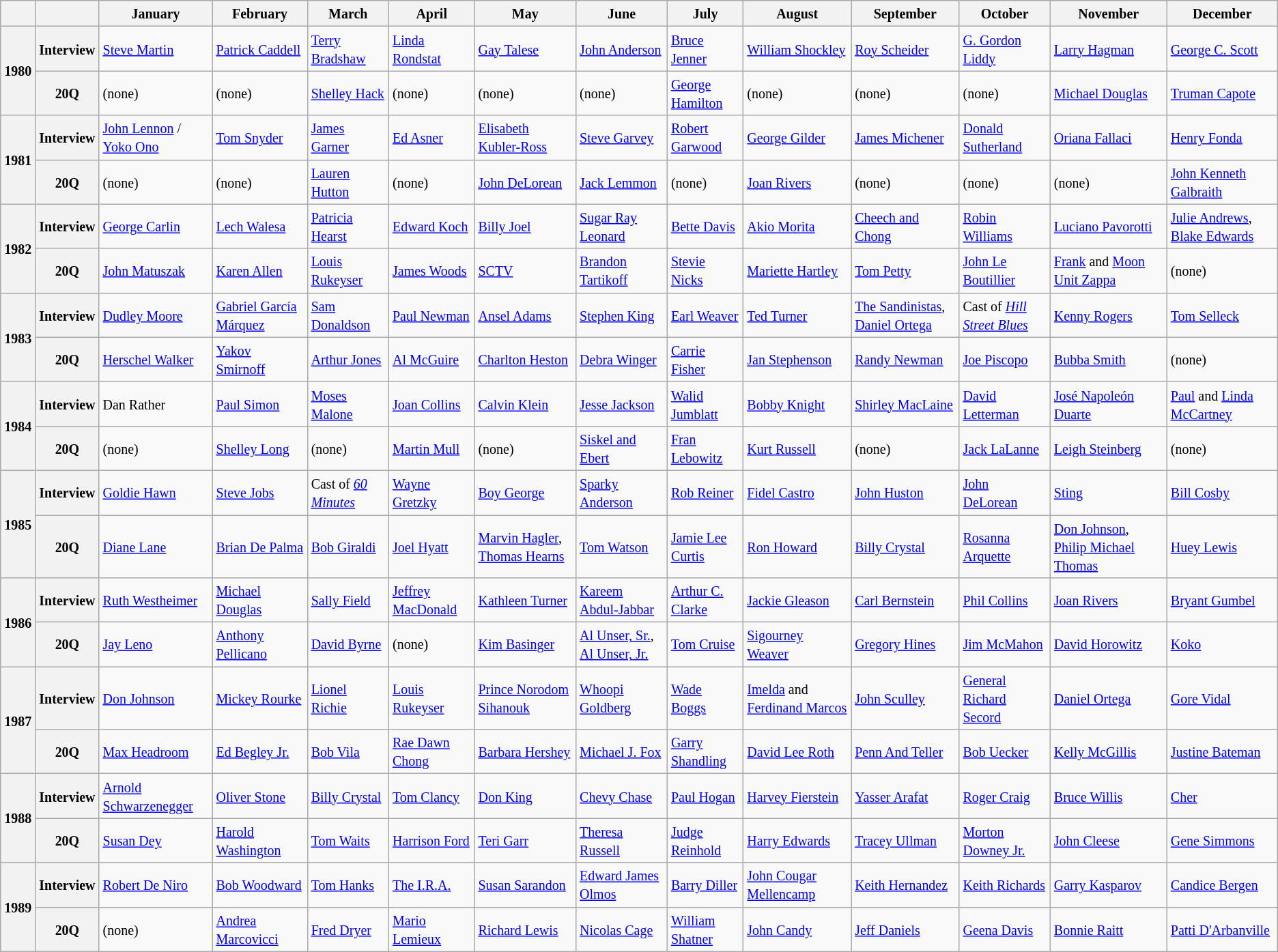<table class="wikitable">
<tr>
<th></th>
<th></th>
<th><small>January</small></th>
<th><small>February</small></th>
<th><small>March</small></th>
<th><small>April</small></th>
<th><small>May</small></th>
<th><small>June</small></th>
<th><small>July</small></th>
<th><small>August</small></th>
<th><small>September</small></th>
<th><small>October</small></th>
<th><small>November</small></th>
<th><small>December</small></th>
</tr>
<tr>
<th rowspan="2"><small>1980</small></th>
<th><small>Interview</small></th>
<td><small><a href='#'>Steve Martin</a></small></td>
<td><small><a href='#'>Patrick Caddell</a></small></td>
<td><small><a href='#'>Terry Bradshaw</a></small></td>
<td><small><a href='#'>Linda Rondstat</a></small></td>
<td><small><a href='#'>Gay Talese</a></small></td>
<td><small><a href='#'>John Anderson</a></small></td>
<td><small><a href='#'>Bruce Jenner</a></small></td>
<td><small><a href='#'>William Shockley</a></small></td>
<td><small><a href='#'>Roy Scheider</a></small></td>
<td><small><a href='#'>G. Gordon Liddy</a></small></td>
<td><small><a href='#'>Larry Hagman</a></small></td>
<td><small><a href='#'>George C. Scott</a></small></td>
</tr>
<tr>
<th><small>20Q</small></th>
<td><small>(none)</small></td>
<td><small>(none)</small></td>
<td><small><a href='#'>Shelley Hack</a></small></td>
<td><small>(none)</small></td>
<td><small>(none)</small></td>
<td><small>(none)</small></td>
<td><small><a href='#'>George Hamilton</a></small></td>
<td><small>(none)</small></td>
<td><small>(none)</small></td>
<td><small>(none)</small></td>
<td><small><a href='#'>Michael Douglas</a></small></td>
<td><small><a href='#'>Truman Capote</a></small></td>
</tr>
<tr>
<th rowspan="2"><small>1981</small></th>
<th><small>Interview</small></th>
<td><small><a href='#'>John Lennon</a> / <a href='#'>Yoko Ono</a></small></td>
<td><small><a href='#'>Tom Snyder</a></small></td>
<td><small><a href='#'>James Garner</a></small></td>
<td><small><a href='#'>Ed Asner</a></small></td>
<td><small><a href='#'>Elisabeth Kubler-Ross</a></small></td>
<td><small><a href='#'>Steve Garvey</a></small></td>
<td><small><a href='#'>Robert Garwood</a></small></td>
<td><small><a href='#'>George Gilder</a></small></td>
<td><small><a href='#'>James Michener</a></small></td>
<td><small><a href='#'>Donald Sutherland</a></small></td>
<td><small><a href='#'>Oriana Fallaci</a></small></td>
<td><small><a href='#'>Henry Fonda</a></small></td>
</tr>
<tr>
<th><small>20Q</small></th>
<td><small>(none)</small></td>
<td><small>(none)</small></td>
<td><small><a href='#'>Lauren Hutton</a></small></td>
<td><small>(none)</small></td>
<td><small><a href='#'>John DeLorean</a></small></td>
<td><small><a href='#'>Jack Lemmon</a></small></td>
<td><small>(none)</small></td>
<td><small><a href='#'>Joan Rivers</a></small></td>
<td><small>(none)</small></td>
<td><small>(none)</small></td>
<td><small>(none)</small></td>
<td><small><a href='#'>John Kenneth Galbraith</a></small></td>
</tr>
<tr>
<th rowspan="2"><small>1982</small></th>
<th><small>Interview</small></th>
<td><small><a href='#'>George Carlin</a></small></td>
<td><small><a href='#'>Lech Walesa</a></small></td>
<td><small><a href='#'>Patricia Hearst</a></small></td>
<td><small><a href='#'>Edward Koch</a></small></td>
<td><small><a href='#'>Billy Joel</a></small></td>
<td><small><a href='#'>Sugar Ray Leonard</a></small></td>
<td><small><a href='#'>Bette Davis</a></small></td>
<td><small><a href='#'>Akio Morita</a></small></td>
<td><small><a href='#'>Cheech and Chong</a></small></td>
<td><small><a href='#'>Robin Williams</a></small></td>
<td><small><a href='#'>Luciano Pavorotti</a></small></td>
<td><small><a href='#'>Julie Andrews</a>, <a href='#'>Blake Edwards</a></small></td>
</tr>
<tr>
<th><small>20Q</small></th>
<td><small><a href='#'>John Matuszak</a></small></td>
<td><small><a href='#'>Karen Allen</a></small></td>
<td><small><a href='#'>Louis Rukeyser</a></small></td>
<td><small><a href='#'>James Woods</a></small></td>
<td><small><a href='#'>SCTV</a></small></td>
<td><small><a href='#'>Brandon Tartikoff</a></small></td>
<td><small><a href='#'>Stevie Nicks</a></small></td>
<td><small><a href='#'>Mariette Hartley</a></small></td>
<td><small><a href='#'>Tom Petty</a></small></td>
<td><small><a href='#'>John Le Boutillier</a></small></td>
<td><small><a href='#'>Frank</a> and <a href='#'>Moon Unit Zappa</a></small></td>
<td><small>(none)</small></td>
</tr>
<tr>
<th rowspan="2"><small>1983</small></th>
<th><small>Interview</small></th>
<td><small><a href='#'>Dudley Moore</a></small></td>
<td><small><a href='#'>Gabriel García Márquez</a></small></td>
<td><small><a href='#'>Sam Donaldson</a></small></td>
<td><small><a href='#'>Paul Newman</a></small></td>
<td><small><a href='#'>Ansel Adams</a></small></td>
<td><small><a href='#'>Stephen King</a></small></td>
<td><small><a href='#'>Earl Weaver</a></small></td>
<td><small><a href='#'>Ted Turner</a></small></td>
<td><small><a href='#'>The Sandinistas</a>, <a href='#'>Daniel Ortega</a></small></td>
<td><small>Cast of <em><a href='#'>Hill Street Blues</a></em></small></td>
<td><small><a href='#'>Kenny Rogers</a></small></td>
<td><small><a href='#'>Tom Selleck</a></small></td>
</tr>
<tr>
<th><small>20Q</small></th>
<td><small><a href='#'>Herschel Walker</a></small></td>
<td><small><a href='#'>Yakov Smirnoff</a></small></td>
<td><small><a href='#'>Arthur Jones</a></small></td>
<td><small><a href='#'>Al McGuire</a></small></td>
<td><small><a href='#'>Charlton Heston</a></small></td>
<td><small><a href='#'>Debra Winger</a></small></td>
<td><small><a href='#'>Carrie Fisher</a></small></td>
<td><small><a href='#'>Jan Stephenson</a></small></td>
<td><small><a href='#'>Randy Newman</a></small></td>
<td><small><a href='#'>Joe Piscopo</a></small></td>
<td><small><a href='#'>Bubba Smith</a></small></td>
<td><small>(none)</small></td>
</tr>
<tr>
<th rowspan="2"><small>1984</small></th>
<th><small>Interview</small></th>
<td><small>Dan Rather</small></td>
<td><small><a href='#'>Paul Simon</a></small></td>
<td><small><a href='#'>Moses Malone</a></small></td>
<td><small><a href='#'>Joan Collins</a></small></td>
<td><small><a href='#'>Calvin Klein</a></small></td>
<td><small><a href='#'>Jesse Jackson</a></small></td>
<td><small><a href='#'>Walid Jumblatt</a></small></td>
<td><small><a href='#'>Bobby Knight</a></small></td>
<td><small><a href='#'>Shirley MacLaine</a></small></td>
<td><small><a href='#'>David Letterman</a></small></td>
<td><small><a href='#'>José Napoleón Duarte</a></small></td>
<td><small><a href='#'>Paul</a> and <a href='#'>Linda McCartney</a></small></td>
</tr>
<tr>
<th><small>20Q</small></th>
<td><small>(none)</small></td>
<td><small><a href='#'>Shelley Long</a></small></td>
<td><small>(none)</small></td>
<td><small><a href='#'>Martin Mull</a></small></td>
<td><small>(none)</small></td>
<td><small><a href='#'>Siskel and Ebert</a></small></td>
<td><small><a href='#'>Fran Lebowitz</a></small></td>
<td><small><a href='#'>Kurt Russell</a></small></td>
<td><small>(none)</small></td>
<td><small><a href='#'>Jack LaLanne</a></small></td>
<td><small><a href='#'>Leigh Steinberg</a></small></td>
<td><small>(none)</small></td>
</tr>
<tr>
<th rowspan="2"><small>1985</small></th>
<th><small>Interview</small></th>
<td><small><a href='#'>Goldie Hawn</a></small></td>
<td><small><a href='#'>Steve Jobs</a></small></td>
<td><small>Cast of <em><a href='#'>60 Minutes</a></em></small></td>
<td><small><a href='#'>Wayne Gretzky</a></small></td>
<td><small><a href='#'>Boy George</a></small></td>
<td><small><a href='#'>Sparky Anderson</a></small></td>
<td><small><a href='#'>Rob Reiner</a></small></td>
<td><small><a href='#'>Fidel Castro</a></small></td>
<td><small><a href='#'>John Huston</a></small></td>
<td><small><a href='#'>John DeLorean</a></small></td>
<td><small><a href='#'>Sting</a></small></td>
<td><small><a href='#'>Bill Cosby</a></small></td>
</tr>
<tr>
<th><small>20Q</small></th>
<td><small><a href='#'>Diane Lane</a></small></td>
<td><small><a href='#'>Brian De Palma</a></small></td>
<td><small><a href='#'>Bob Giraldi</a></small></td>
<td><small><a href='#'>Joel Hyatt</a></small></td>
<td><small><a href='#'>Marvin Hagler</a>, <a href='#'>Thomas Hearns</a></small></td>
<td><small><a href='#'>Tom Watson</a></small></td>
<td><small><a href='#'>Jamie Lee Curtis</a></small></td>
<td><small><a href='#'>Ron Howard</a></small></td>
<td><small><a href='#'>Billy Crystal</a></small></td>
<td><small><a href='#'>Rosanna Arquette</a></small></td>
<td><small><a href='#'>Don Johnson</a>, <a href='#'>Philip Michael Thomas</a></small></td>
<td><small><a href='#'>Huey Lewis</a></small></td>
</tr>
<tr>
<th rowspan="2"><small>1986</small></th>
<th><small>Interview</small></th>
<td><small><a href='#'>Ruth Westheimer</a></small></td>
<td><small><a href='#'>Michael Douglas</a></small></td>
<td><small><a href='#'>Sally Field</a></small></td>
<td><small><a href='#'>Jeffrey MacDonald</a></small></td>
<td><small><a href='#'>Kathleen Turner</a></small></td>
<td><small><a href='#'>Kareem Abdul-Jabbar</a></small></td>
<td><small><a href='#'>Arthur C. Clarke</a></small></td>
<td><small><a href='#'>Jackie Gleason</a></small></td>
<td><small><a href='#'>Carl Bernstein</a></small></td>
<td><small><a href='#'>Phil Collins</a></small></td>
<td><small><a href='#'>Joan Rivers</a></small></td>
<td><small><a href='#'>Bryant Gumbel</a></small></td>
</tr>
<tr>
<th><small>20Q</small></th>
<td><small><a href='#'>Jay Leno</a></small></td>
<td><small><a href='#'>Anthony Pellicano</a></small></td>
<td><small><a href='#'>David Byrne</a></small></td>
<td><small>(none)</small></td>
<td><small><a href='#'>Kim Basinger</a></small></td>
<td><small><a href='#'>Al Unser, Sr.</a>, <a href='#'>Al Unser, Jr.</a></small></td>
<td><small><a href='#'>Tom Cruise</a></small></td>
<td><small><a href='#'>Sigourney Weaver</a></small></td>
<td><small><a href='#'>Gregory Hines</a></small></td>
<td><small><a href='#'>Jim McMahon</a></small></td>
<td><small><a href='#'>David Horowitz</a></small></td>
<td><small><a href='#'>Koko</a></small></td>
</tr>
<tr>
<th rowspan="2"><small>1987</small></th>
<th><small>Interview</small></th>
<td><small><a href='#'>Don Johnson</a></small></td>
<td><small><a href='#'>Mickey Rourke</a></small></td>
<td><small><a href='#'>Lionel Richie</a></small></td>
<td><small><a href='#'>Louis Rukeyser</a></small></td>
<td><small><a href='#'>Prince Norodom Sihanouk</a></small></td>
<td><small><a href='#'>Whoopi Goldberg</a></small></td>
<td><small><a href='#'>Wade Boggs</a></small></td>
<td><small><a href='#'>Imelda</a> and <a href='#'>Ferdinand Marcos</a></small></td>
<td><small><a href='#'>John Sculley</a></small></td>
<td><small><a href='#'>General Richard Secord</a></small></td>
<td><small><a href='#'>Daniel Ortega</a></small></td>
<td><small><a href='#'>Gore Vidal</a></small></td>
</tr>
<tr>
<th><small>20Q</small></th>
<td><small><a href='#'>Max Headroom</a></small></td>
<td><small><a href='#'>Ed Begley Jr.</a></small></td>
<td><small><a href='#'>Bob Vila</a></small></td>
<td><small><a href='#'>Rae Dawn Chong</a></small></td>
<td><small><a href='#'>Barbara Hershey</a></small></td>
<td><small><a href='#'>Michael J. Fox</a></small></td>
<td><small><a href='#'>Garry Shandling</a></small></td>
<td><small><a href='#'>David Lee Roth</a></small></td>
<td><small><a href='#'>Penn And Teller</a></small></td>
<td><small><a href='#'>Bob Uecker</a></small></td>
<td><small><a href='#'>Kelly McGillis</a></small></td>
<td><small><a href='#'>Justine Bateman</a></small></td>
</tr>
<tr>
<th rowspan="2"><small>1988</small></th>
<th><small>Interview</small></th>
<td><small><a href='#'>Arnold Schwarzenegger</a></small></td>
<td><small><a href='#'>Oliver Stone</a></small></td>
<td><small><a href='#'>Billy Crystal</a></small></td>
<td><small><a href='#'>Tom Clancy</a></small></td>
<td><small><a href='#'>Don King</a></small></td>
<td><small><a href='#'>Chevy Chase</a></small></td>
<td><small><a href='#'>Paul Hogan</a></small></td>
<td><small><a href='#'>Harvey Fierstein</a></small></td>
<td><small><a href='#'>Yasser Arafat</a></small></td>
<td><small><a href='#'>Roger Craig</a></small></td>
<td><small><a href='#'>Bruce Willis</a></small></td>
<td><small><a href='#'>Cher</a></small></td>
</tr>
<tr>
<th><small>20Q</small></th>
<td><small><a href='#'>Susan Dey</a></small></td>
<td><small><a href='#'>Harold Washington</a></small></td>
<td><small><a href='#'>Tom Waits</a></small></td>
<td><small><a href='#'>Harrison Ford</a></small></td>
<td><small><a href='#'>Teri Garr</a></small></td>
<td><small><a href='#'>Theresa Russell</a></small></td>
<td><small><a href='#'>Judge Reinhold</a></small></td>
<td><small><a href='#'>Harry Edwards</a></small></td>
<td><small><a href='#'>Tracey Ullman</a></small></td>
<td><small><a href='#'>Morton Downey Jr.</a></small></td>
<td><small><a href='#'>John Cleese</a></small></td>
<td><small><a href='#'>Gene Simmons</a></small></td>
</tr>
<tr>
<th rowspan="2"><small>1989</small></th>
<th><small>Interview</small></th>
<td><small><a href='#'>Robert De Niro</a></small></td>
<td><small><a href='#'>Bob Woodward</a></small></td>
<td><small><a href='#'>Tom Hanks</a></small></td>
<td><small><a href='#'>The I.R.A.</a></small></td>
<td><small><a href='#'>Susan Sarandon</a></small></td>
<td><small><a href='#'>Edward James Olmos</a></small></td>
<td><small><a href='#'>Barry Diller</a></small></td>
<td><small><a href='#'>John Cougar Mellencamp</a></small></td>
<td><small><a href='#'>Keith Hernandez</a></small></td>
<td><small><a href='#'>Keith Richards</a></small></td>
<td><small><a href='#'>Garry Kasparov</a></small></td>
<td><small><a href='#'>Candice Bergen</a></small></td>
</tr>
<tr>
<th><small>20Q</small></th>
<td><small>(none)</small></td>
<td><small><a href='#'>Andrea Marcovicci</a></small></td>
<td><small><a href='#'>Fred Dryer</a></small></td>
<td><small><a href='#'>Mario Lemieux</a></small></td>
<td><small><a href='#'>Richard Lewis</a></small></td>
<td><small><a href='#'>Nicolas Cage</a></small></td>
<td><small><a href='#'>William Shatner</a></small></td>
<td><small><a href='#'>John Candy</a></small></td>
<td><small><a href='#'>Jeff Daniels</a></small></td>
<td><small><a href='#'>Geena Davis</a></small></td>
<td><small><a href='#'>Bonnie Raitt</a></small></td>
<td><small><a href='#'>Patti D'Arbanville</a></small></td>
</tr>
</table>
